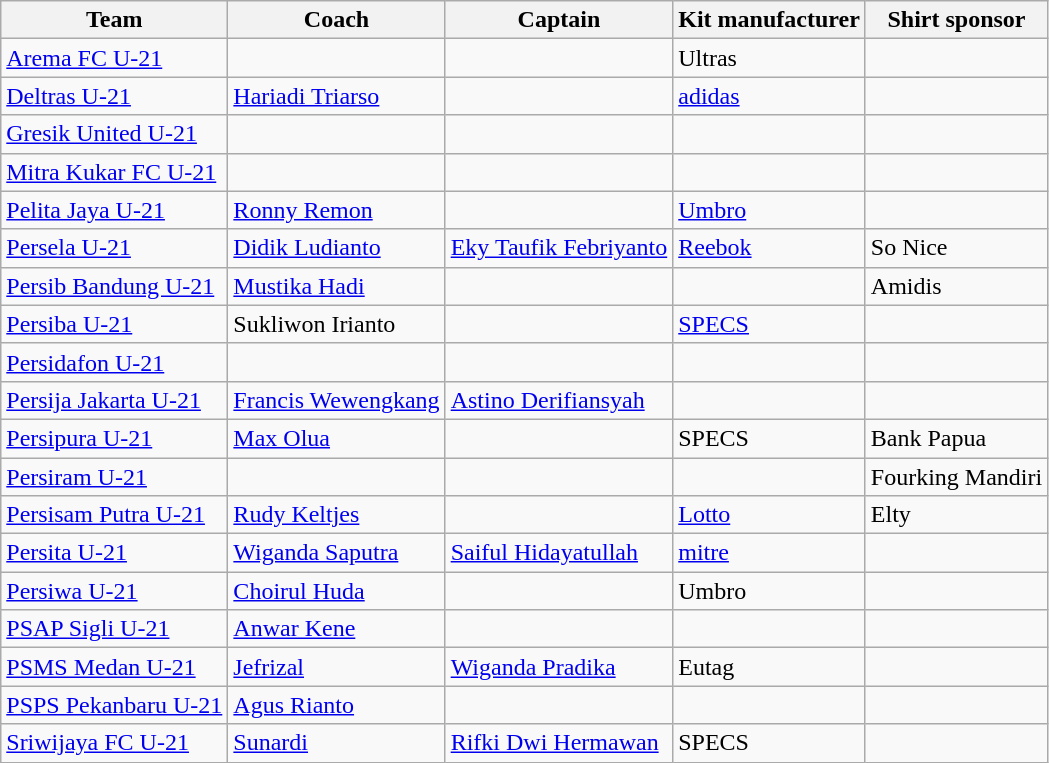<table class="wikitable sortable" style="text-align: left;">
<tr>
<th>Team</th>
<th>Coach</th>
<th>Captain</th>
<th>Kit manufacturer</th>
<th>Shirt sponsor</th>
</tr>
<tr>
<td><a href='#'>Arema FC U-21</a></td>
<td></td>
<td></td>
<td>Ultras</td>
<td></td>
</tr>
<tr>
<td><a href='#'>Deltras U-21</a></td>
<td> <a href='#'>Hariadi Triarso</a></td>
<td></td>
<td><a href='#'>adidas</a></td>
<td></td>
</tr>
<tr>
<td><a href='#'>Gresik United U-21</a></td>
<td></td>
<td></td>
<td></td>
<td></td>
</tr>
<tr>
<td><a href='#'>Mitra Kukar FC U-21</a></td>
<td></td>
<td></td>
<td></td>
<td></td>
</tr>
<tr>
<td><a href='#'>Pelita Jaya U-21</a></td>
<td> <a href='#'>Ronny Remon</a></td>
<td></td>
<td><a href='#'>Umbro</a></td>
<td></td>
</tr>
<tr>
<td><a href='#'>Persela U-21</a></td>
<td> <a href='#'>Didik Ludianto</a></td>
<td> <a href='#'>Eky Taufik Febriyanto</a></td>
<td><a href='#'>Reebok</a></td>
<td>So Nice</td>
</tr>
<tr>
<td><a href='#'>Persib Bandung U-21</a></td>
<td> <a href='#'>Mustika Hadi</a></td>
<td></td>
<td></td>
<td>Amidis</td>
</tr>
<tr>
<td><a href='#'>Persiba U-21</a></td>
<td> Sukliwon Irianto</td>
<td></td>
<td><a href='#'>SPECS</a></td>
<td></td>
</tr>
<tr>
<td><a href='#'>Persidafon U-21</a></td>
<td></td>
<td></td>
<td></td>
<td></td>
</tr>
<tr>
<td><a href='#'>Persija Jakarta U-21</a></td>
<td> <a href='#'>Francis Wewengkang</a></td>
<td> <a href='#'>Astino Derifiansyah</a></td>
<td></td>
<td></td>
</tr>
<tr>
<td><a href='#'>Persipura U-21</a></td>
<td> <a href='#'>Max Olua</a></td>
<td></td>
<td>SPECS</td>
<td>Bank Papua</td>
</tr>
<tr>
<td><a href='#'>Persiram U-21</a></td>
<td></td>
<td></td>
<td></td>
<td>Fourking Mandiri</td>
</tr>
<tr>
<td><a href='#'>Persisam Putra U-21</a></td>
<td> <a href='#'>Rudy Keltjes</a></td>
<td></td>
<td><a href='#'>Lotto</a></td>
<td>Elty</td>
</tr>
<tr>
<td><a href='#'>Persita U-21</a></td>
<td> <a href='#'>Wiganda Saputra</a></td>
<td> <a href='#'>Saiful Hidayatullah</a></td>
<td><a href='#'>mitre</a></td>
<td></td>
</tr>
<tr>
<td><a href='#'>Persiwa U-21</a></td>
<td> <a href='#'>Choirul Huda</a></td>
<td></td>
<td>Umbro</td>
<td></td>
</tr>
<tr>
<td><a href='#'>PSAP Sigli U-21</a></td>
<td> <a href='#'>Anwar Kene</a></td>
<td></td>
<td></td>
<td></td>
</tr>
<tr>
<td><a href='#'>PSMS Medan U-21</a></td>
<td> <a href='#'>Jefrizal</a></td>
<td> <a href='#'>Wiganda Pradika</a></td>
<td>Eutag</td>
<td></td>
</tr>
<tr>
<td><a href='#'>PSPS Pekanbaru U-21</a></td>
<td> <a href='#'>Agus Rianto</a></td>
<td></td>
<td></td>
<td></td>
</tr>
<tr>
<td><a href='#'>Sriwijaya FC U-21</a></td>
<td> <a href='#'>Sunardi</a></td>
<td> <a href='#'>Rifki Dwi Hermawan</a></td>
<td>SPECS</td>
<td></td>
</tr>
</table>
